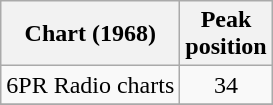<table class="wikitable">
<tr>
<th>Chart (1968)</th>
<th>Peak<br>position</th>
</tr>
<tr>
<td>6PR Radio charts</td>
<td align="center">34</td>
</tr>
<tr>
</tr>
</table>
